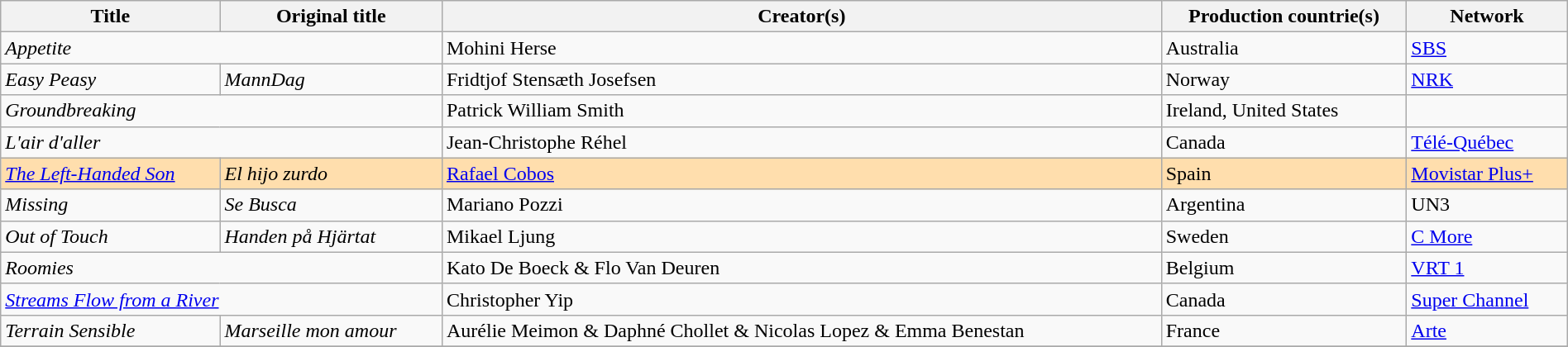<table class="sortable wikitable" style="width:100%; margin-bottom:4px">
<tr>
<th scope="col">Title</th>
<th scope="col">Original title</th>
<th scope="col">Creator(s)</th>
<th scope="col">Production countrie(s)</th>
<th scope="col">Network</th>
</tr>
<tr>
<td colspan="2"><em>Appetite</em></td>
<td>Mohini Herse</td>
<td>Australia</td>
<td><a href='#'>SBS</a></td>
</tr>
<tr>
<td><em>Easy Peasy</em></td>
<td><em>MannDag</em></td>
<td>Fridtjof Stensæth Josefsen</td>
<td>Norway</td>
<td><a href='#'>NRK</a></td>
</tr>
<tr>
<td colspan="2"><em>Groundbreaking</em></td>
<td>Patrick William Smith</td>
<td>Ireland, United States</td>
<td></td>
</tr>
<tr>
<td colspan="2"><em>L'air d'aller</em></td>
<td>Jean-Christophe Réhel</td>
<td>Canada</td>
<td><a href='#'>Télé-Québec</a></td>
</tr>
<tr style="background:#FFDEAD;">
<td><em><a href='#'>The Left-Handed Son</a></em></td>
<td><em>El hijo zurdo</em></td>
<td><a href='#'>Rafael Cobos</a></td>
<td>Spain</td>
<td><a href='#'>Movistar Plus+</a></td>
</tr>
<tr>
<td><em>Missing</em></td>
<td><em>Se Busca</em></td>
<td>Mariano Pozzi</td>
<td>Argentina</td>
<td>UN3</td>
</tr>
<tr>
<td><em>Out of Touch</em></td>
<td><em>Handen på Hjärtat</em></td>
<td>Mikael Ljung</td>
<td>Sweden</td>
<td><a href='#'>C More</a></td>
</tr>
<tr>
<td colspan="2"><em>Roomies</em></td>
<td>Kato De Boeck & Flo Van Deuren</td>
<td>Belgium</td>
<td><a href='#'>VRT 1</a></td>
</tr>
<tr>
<td colspan="2"><em><a href='#'>Streams Flow from a River</a></em></td>
<td>Christopher Yip</td>
<td>Canada</td>
<td><a href='#'>Super Channel</a></td>
</tr>
<tr>
<td><em>Terrain Sensible</em></td>
<td><em>Marseille mon amour</em></td>
<td>Aurélie Meimon & Daphné Chollet & Nicolas Lopez & Emma Benestan</td>
<td>France</td>
<td><a href='#'>Arte</a></td>
</tr>
<tr>
</tr>
</table>
